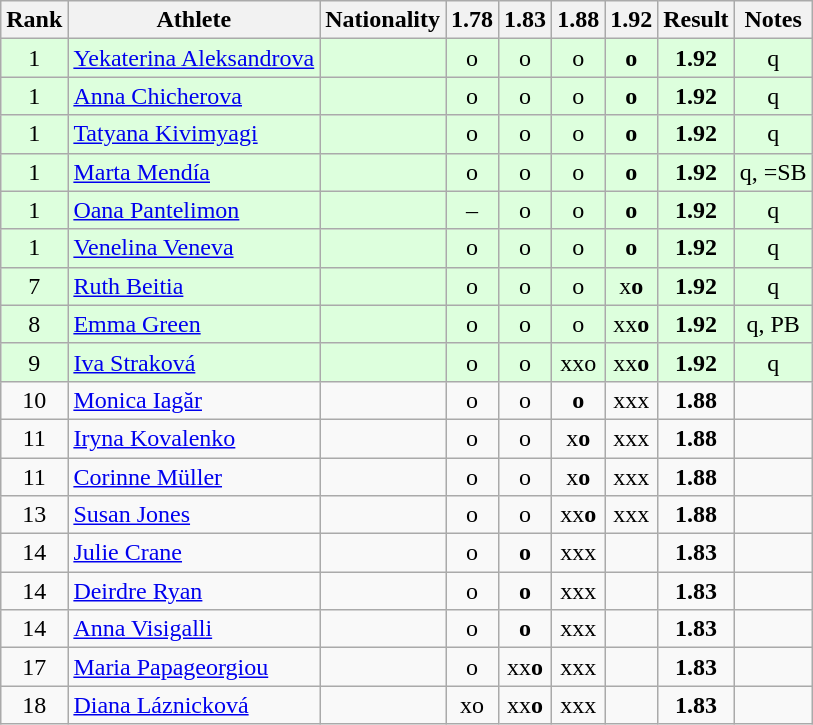<table class="wikitable" style="text-align:center">
<tr>
<th>Rank</th>
<th>Athlete</th>
<th>Nationality</th>
<th>1.78</th>
<th>1.83</th>
<th>1.88</th>
<th>1.92</th>
<th>Result</th>
<th>Notes</th>
</tr>
<tr bgcolor=ddffdd>
<td>1</td>
<td align="left"><a href='#'>Yekaterina Aleksandrova</a></td>
<td align=left></td>
<td>o</td>
<td>o</td>
<td>o</td>
<td><strong>o</strong></td>
<td><strong>1.92</strong></td>
<td>q</td>
</tr>
<tr bgcolor=ddffdd>
<td>1</td>
<td align="left"><a href='#'>Anna Chicherova</a></td>
<td align=left></td>
<td>o</td>
<td>o</td>
<td>o</td>
<td><strong>o</strong></td>
<td><strong>1.92</strong></td>
<td>q</td>
</tr>
<tr bgcolor=ddffdd>
<td>1</td>
<td align="left"><a href='#'>Tatyana Kivimyagi</a></td>
<td align=left></td>
<td>o</td>
<td>o</td>
<td>o</td>
<td><strong>o</strong></td>
<td><strong>1.92</strong></td>
<td>q</td>
</tr>
<tr bgcolor=ddffdd>
<td>1</td>
<td align="left"><a href='#'>Marta Mendía</a></td>
<td align=left></td>
<td>o</td>
<td>o</td>
<td>o</td>
<td><strong>o</strong></td>
<td><strong>1.92</strong></td>
<td>q, =SB</td>
</tr>
<tr bgcolor=ddffdd>
<td>1</td>
<td align="left"><a href='#'>Oana Pantelimon</a></td>
<td align=left></td>
<td>–</td>
<td>o</td>
<td>o</td>
<td><strong>o</strong></td>
<td><strong>1.92</strong></td>
<td>q</td>
</tr>
<tr bgcolor=ddffdd>
<td>1</td>
<td align="left"><a href='#'>Venelina Veneva</a></td>
<td align=left></td>
<td>o</td>
<td>o</td>
<td>o</td>
<td><strong>o</strong></td>
<td><strong>1.92</strong></td>
<td>q</td>
</tr>
<tr bgcolor=ddffdd>
<td>7</td>
<td align="left"><a href='#'>Ruth Beitia</a></td>
<td align=left></td>
<td>o</td>
<td>o</td>
<td>o</td>
<td>x<strong>o</strong></td>
<td><strong>1.92</strong></td>
<td>q</td>
</tr>
<tr bgcolor=ddffdd>
<td>8</td>
<td align="left"><a href='#'>Emma Green</a></td>
<td align=left></td>
<td>o</td>
<td>o</td>
<td>o</td>
<td>xx<strong>o</strong></td>
<td><strong>1.92</strong></td>
<td>q, PB</td>
</tr>
<tr bgcolor=ddffdd>
<td>9</td>
<td align="left"><a href='#'>Iva Straková</a></td>
<td align=left></td>
<td>o</td>
<td>o</td>
<td>xxo</td>
<td>xx<strong>o</strong></td>
<td><strong>1.92</strong></td>
<td>q</td>
</tr>
<tr>
<td>10</td>
<td align="left"><a href='#'>Monica Iagăr</a></td>
<td align=left></td>
<td>o</td>
<td>o</td>
<td><strong>o</strong></td>
<td>xxx</td>
<td><strong>1.88</strong></td>
<td></td>
</tr>
<tr>
<td>11</td>
<td align="left"><a href='#'>Iryna Kovalenko</a></td>
<td align=left></td>
<td>o</td>
<td>o</td>
<td>x<strong>o</strong></td>
<td>xxx</td>
<td><strong>1.88</strong></td>
<td></td>
</tr>
<tr>
<td>11</td>
<td align="left"><a href='#'>Corinne Müller</a></td>
<td align=left></td>
<td>o</td>
<td>o</td>
<td>x<strong>o</strong></td>
<td>xxx</td>
<td><strong>1.88</strong></td>
<td></td>
</tr>
<tr>
<td>13</td>
<td align="left"><a href='#'>Susan Jones</a></td>
<td align=left></td>
<td>o</td>
<td>o</td>
<td>xx<strong>o</strong></td>
<td>xxx</td>
<td><strong>1.88</strong></td>
<td></td>
</tr>
<tr>
<td>14</td>
<td align="left"><a href='#'>Julie Crane</a></td>
<td align=left></td>
<td>o</td>
<td><strong>o</strong></td>
<td>xxx</td>
<td></td>
<td><strong>1.83</strong></td>
<td></td>
</tr>
<tr>
<td>14</td>
<td align="left"><a href='#'>Deirdre Ryan</a></td>
<td align=left></td>
<td>o</td>
<td><strong>o</strong></td>
<td>xxx</td>
<td></td>
<td><strong>1.83</strong></td>
<td></td>
</tr>
<tr>
<td>14</td>
<td align="left"><a href='#'>Anna Visigalli</a></td>
<td align=left></td>
<td>o</td>
<td><strong>o</strong></td>
<td>xxx</td>
<td></td>
<td><strong>1.83</strong></td>
<td></td>
</tr>
<tr>
<td>17</td>
<td align="left"><a href='#'>Maria Papageorgiou</a></td>
<td align=left></td>
<td>o</td>
<td>xx<strong>o</strong></td>
<td>xxx</td>
<td></td>
<td><strong>1.83</strong></td>
<td></td>
</tr>
<tr>
<td>18</td>
<td align="left"><a href='#'>Diana Láznicková</a></td>
<td align=left></td>
<td>xo</td>
<td>xx<strong>o</strong></td>
<td>xxx</td>
<td></td>
<td><strong>1.83</strong></td>
<td></td>
</tr>
</table>
